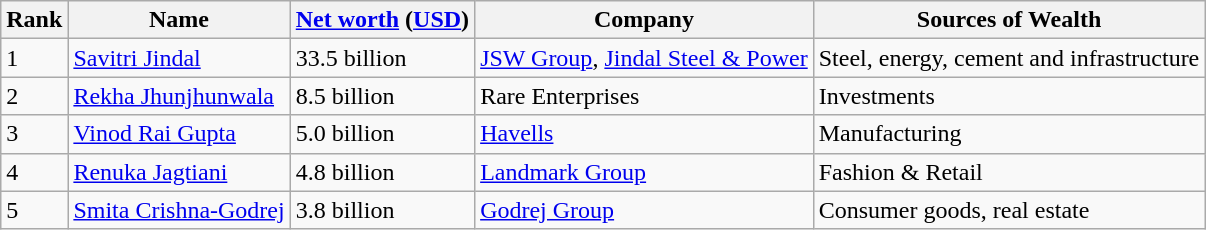<table class="wikitable sortable">
<tr>
<th>Rank</th>
<th>Name</th>
<th><a href='#'>Net worth</a> (<a href='#'>USD</a>)</th>
<th>Company</th>
<th>Sources of Wealth</th>
</tr>
<tr>
<td>1</td>
<td><a href='#'>Savitri Jindal</a></td>
<td>33.5 billion</td>
<td><a href='#'>JSW Group</a>, <a href='#'>Jindal Steel & Power</a></td>
<td>Steel, energy, cement and infrastructure</td>
</tr>
<tr>
<td>2</td>
<td><a href='#'>Rekha Jhunjhunwala</a></td>
<td>8.5 billion</td>
<td>Rare Enterprises</td>
<td>Investments</td>
</tr>
<tr>
<td>3</td>
<td><a href='#'>Vinod Rai Gupta</a></td>
<td>5.0 billion</td>
<td><a href='#'>Havells</a></td>
<td>Manufacturing</td>
</tr>
<tr>
<td>4</td>
<td><a href='#'>Renuka Jagtiani</a></td>
<td>4.8 billion</td>
<td><a href='#'>Landmark Group</a></td>
<td>Fashion & Retail</td>
</tr>
<tr>
<td>5</td>
<td><a href='#'>Smita Crishna-Godrej</a></td>
<td>3.8 billion</td>
<td><a href='#'>Godrej Group</a></td>
<td>Consumer goods, real estate</td>
</tr>
</table>
